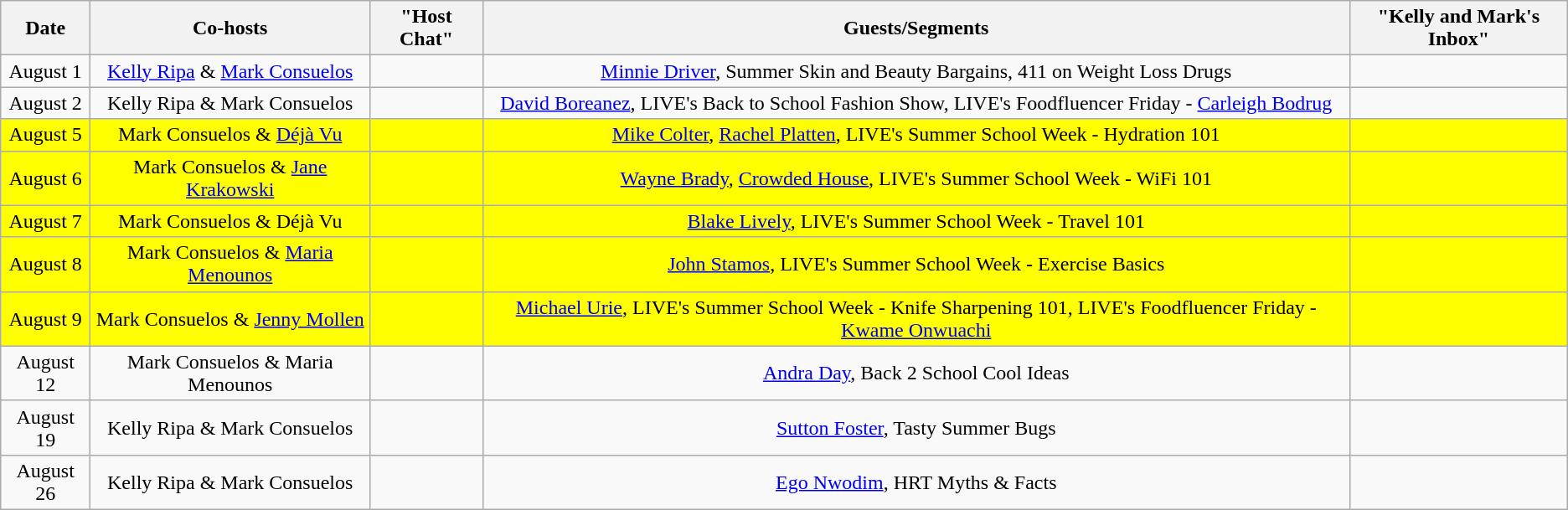<table class="wikitable sortable" style="text-align:center;">
<tr>
<th>Date</th>
<th>Co-hosts</th>
<th>"Host Chat"</th>
<th>Guests/Segments</th>
<th>"Kelly and Mark's Inbox"</th>
</tr>
<tr>
<td>August 1</td>
<td><a href='#'>Kelly Ripa</a> & <a href='#'>Mark Consuelos</a></td>
<td></td>
<td><a href='#'>Minnie Driver</a>, Summer Skin and Beauty Bargains, 411 on Weight Loss Drugs</td>
<td></td>
</tr>
<tr>
<td>August 2</td>
<td>Kelly Ripa & Mark Consuelos</td>
<td></td>
<td><a href='#'>David Boreanez</a>, LIVE's Back to School Fashion Show, LIVE's Foodfluencer Friday - <a href='#'>Carleigh Bodrug</a></td>
<td></td>
</tr>
<tr style="background:yellow;">
<td>August 5</td>
<td>Mark Consuelos & <a href='#'>Déjà Vu</a></td>
<td></td>
<td><a href='#'>Mike Colter</a>, <a href='#'>Rachel Platten</a>, LIVE's Summer School Week - Hydration 101</td>
<td></td>
</tr>
<tr style="background:yellow;">
<td>August 6</td>
<td>Mark Consuelos & <a href='#'>Jane Krakowski</a></td>
<td></td>
<td><a href='#'>Wayne Brady</a>, <a href='#'>Crowded House</a>, LIVE's Summer School Week - WiFi 101</td>
<td></td>
</tr>
<tr style="background:yellow;">
<td>August 7</td>
<td>Mark Consuelos & Déjà Vu</td>
<td></td>
<td><a href='#'>Blake Lively</a>, LIVE's Summer School Week - Travel 101</td>
<td></td>
</tr>
<tr style="background:yellow;">
<td>August 8</td>
<td>Mark Consuelos & <a href='#'>Maria Menounos</a></td>
<td></td>
<td><a href='#'>John Stamos</a>, LIVE's Summer School Week - Exercise Basics</td>
<td></td>
</tr>
<tr style="background:yellow;">
<td>August 9</td>
<td>Mark Consuelos & <a href='#'>Jenny Mollen</a></td>
<td></td>
<td><a href='#'>Michael Urie</a>, LIVE's Summer School Week - Knife Sharpening 101, LIVE's Foodfluencer Friday - <a href='#'>Kwame Onwuachi</a></td>
<td></td>
</tr>
<tr>
<td>August 12</td>
<td>Mark Consuelos & Maria Menounos</td>
<td></td>
<td><a href='#'>Andra Day</a>, Back 2 School Cool Ideas</td>
<td></td>
</tr>
<tr>
<td>August 19</td>
<td>Kelly Ripa & Mark Consuelos</td>
<td></td>
<td><a href='#'>Sutton Foster</a>, Tasty Summer Bugs</td>
<td></td>
</tr>
<tr>
<td>August 26</td>
<td>Kelly Ripa & Mark Consuelos</td>
<td></td>
<td><a href='#'>Ego Nwodim</a>, HRT Myths & Facts</td>
<td></td>
</tr>
</table>
